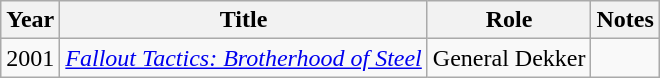<table class="wikitable sortable">
<tr>
<th>Year</th>
<th>Title</th>
<th>Role</th>
<th class="unsortable">Notes</th>
</tr>
<tr>
<td>2001</td>
<td><em><a href='#'>Fallout Tactics: Brotherhood of Steel</a></em></td>
<td>General Dekker</td>
<td></td>
</tr>
</table>
